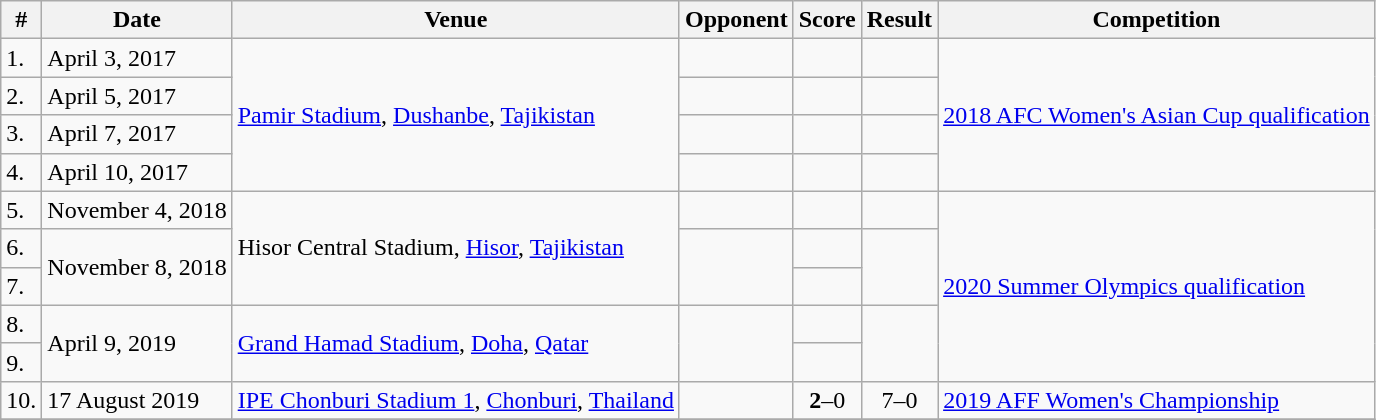<table class="wikitable">
<tr>
<th>#</th>
<th>Date</th>
<th>Venue</th>
<th>Opponent</th>
<th>Score</th>
<th>Result</th>
<th>Competition</th>
</tr>
<tr>
<td>1.</td>
<td>April 3, 2017</td>
<td rowspan="4"><a href='#'>Pamir Stadium</a>, <a href='#'>Dushanbe</a>, <a href='#'>Tajikistan</a></td>
<td></td>
<td></td>
<td></td>
<td rowspan="4"><a href='#'>2018 AFC Women's Asian Cup qualification</a></td>
</tr>
<tr>
<td>2.</td>
<td>April 5, 2017</td>
<td></td>
<td></td>
<td></td>
</tr>
<tr>
<td>3.</td>
<td>April 7, 2017</td>
<td></td>
<td></td>
<td></td>
</tr>
<tr>
<td>4.</td>
<td>April 10, 2017</td>
<td></td>
<td></td>
<td></td>
</tr>
<tr>
<td>5.</td>
<td>November 4, 2018</td>
<td rowspan="3">Hisor Central Stadium, <a href='#'>Hisor</a>, <a href='#'>Tajikistan</a></td>
<td></td>
<td></td>
<td></td>
<td rowspan="5"><a href='#'>2020 Summer Olympics qualification</a></td>
</tr>
<tr>
<td>6.</td>
<td rowspan="2">November 8, 2018</td>
<td rowspan="2"></td>
<td></td>
<td rowspan="2"></td>
</tr>
<tr>
<td>7.</td>
<td></td>
</tr>
<tr>
<td>8.</td>
<td rowspan="2">April 9, 2019</td>
<td rowspan="2"><a href='#'>Grand Hamad Stadium</a>, <a href='#'>Doha</a>, <a href='#'>Qatar</a></td>
<td rowspan="2"></td>
<td></td>
<td rowspan="2"></td>
</tr>
<tr>
<td>9.</td>
<td></td>
</tr>
<tr>
<td>10.</td>
<td>17 August 2019</td>
<td><a href='#'>IPE Chonburi Stadium 1</a>, <a href='#'>Chonburi</a>, <a href='#'>Thailand</a></td>
<td></td>
<td align=center><strong>2</strong>–0</td>
<td align=center>7–0</td>
<td><a href='#'>2019 AFF Women's Championship</a></td>
</tr>
<tr>
</tr>
</table>
